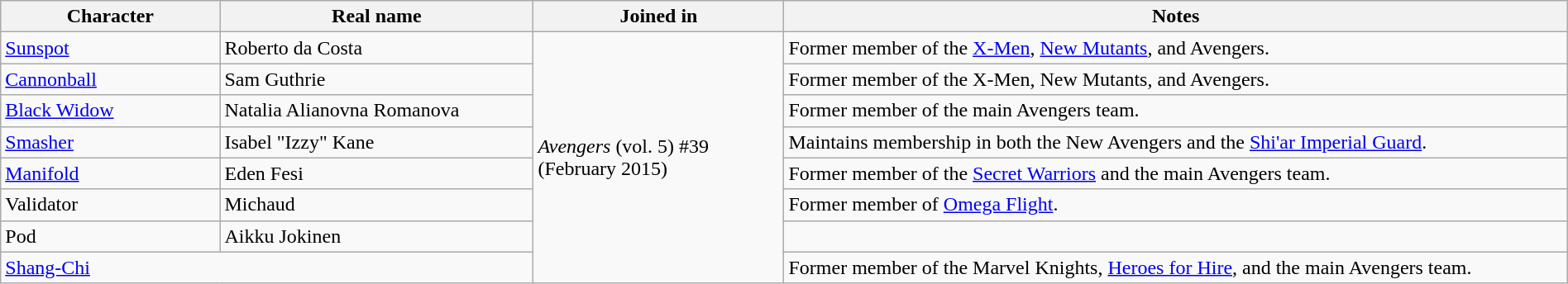<table class="wikitable" width=100%>
<tr>
<th width=14%>Character</th>
<th width=20%>Real name</th>
<th width=16%>Joined in</th>
<th>Notes</th>
</tr>
<tr>
<td><a href='#'>Sunspot</a></td>
<td>Roberto da Costa</td>
<td rowspan="8"><em>Avengers</em> (vol. 5) #39 (February 2015)</td>
<td>Former member of the <a href='#'>X-Men</a>, <a href='#'>New Mutants</a>, and Avengers.</td>
</tr>
<tr>
<td><a href='#'>Cannonball</a></td>
<td>Sam Guthrie</td>
<td>Former member of the X-Men, New Mutants, and Avengers.</td>
</tr>
<tr>
<td><a href='#'>Black Widow</a></td>
<td>Natalia Alianovna Romanova</td>
<td>Former member of the main Avengers team.</td>
</tr>
<tr>
<td><a href='#'>Smasher</a></td>
<td>Isabel "Izzy" Kane</td>
<td>Maintains membership in both the New Avengers and the <a href='#'>Shi'ar Imperial Guard</a>.</td>
</tr>
<tr>
<td><a href='#'>Manifold</a></td>
<td>Eden Fesi</td>
<td>Former member of the <a href='#'>Secret Warriors</a> and the main Avengers team.</td>
</tr>
<tr>
<td>Validator</td>
<td>Michaud</td>
<td>Former member of <a href='#'>Omega Flight</a>.</td>
</tr>
<tr>
<td>Pod</td>
<td>Aikku Jokinen</td>
<td></td>
</tr>
<tr>
<td colspan="2"><a href='#'>Shang-Chi</a></td>
<td>Former member of the Marvel Knights, <a href='#'>Heroes for Hire</a>, and the main Avengers team.</td>
</tr>
</table>
